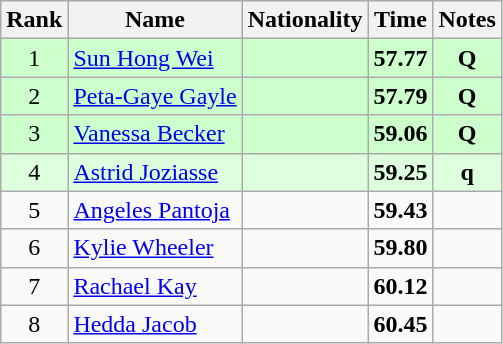<table class="wikitable sortable" style="text-align:center">
<tr>
<th>Rank</th>
<th>Name</th>
<th>Nationality</th>
<th>Time</th>
<th>Notes</th>
</tr>
<tr bgcolor=ccffcc>
<td>1</td>
<td align=left><a href='#'>Sun Hong Wei</a></td>
<td align=left></td>
<td><strong>57.77</strong></td>
<td><strong>Q</strong></td>
</tr>
<tr bgcolor=ccffcc>
<td>2</td>
<td align=left><a href='#'>Peta-Gaye Gayle</a></td>
<td align=left></td>
<td><strong>57.79</strong></td>
<td><strong>Q</strong></td>
</tr>
<tr bgcolor=ccffcc>
<td>3</td>
<td align=left><a href='#'>Vanessa Becker</a></td>
<td align=left></td>
<td><strong>59.06</strong></td>
<td><strong>Q</strong></td>
</tr>
<tr bgcolor=ddffdd>
<td>4</td>
<td align=left><a href='#'>Astrid Joziasse</a></td>
<td align=left></td>
<td><strong>59.25</strong></td>
<td><strong>q</strong></td>
</tr>
<tr>
<td>5</td>
<td align=left><a href='#'>Angeles Pantoja</a></td>
<td align=left></td>
<td><strong>59.43</strong></td>
<td></td>
</tr>
<tr>
<td>6</td>
<td align=left><a href='#'>Kylie Wheeler</a></td>
<td align=left></td>
<td><strong>59.80</strong></td>
<td></td>
</tr>
<tr>
<td>7</td>
<td align=left><a href='#'>Rachael Kay</a></td>
<td align=left></td>
<td><strong>60.12</strong></td>
<td></td>
</tr>
<tr>
<td>8</td>
<td align=left><a href='#'>Hedda Jacob</a></td>
<td align=left></td>
<td><strong>60.45</strong></td>
<td></td>
</tr>
</table>
